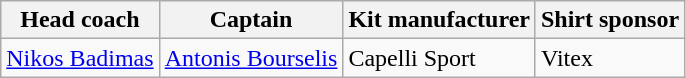<table class="wikitable sortable">
<tr>
<th>Head coach</th>
<th>Captain</th>
<th>Kit manufacturer</th>
<th>Shirt sponsor</th>
</tr>
<tr>
<td> <a href='#'>Nikos Badimas</a></td>
<td> <a href='#'>Antonis Bourselis</a></td>
<td> Capelli Sport</td>
<td> Vitex</td>
</tr>
</table>
